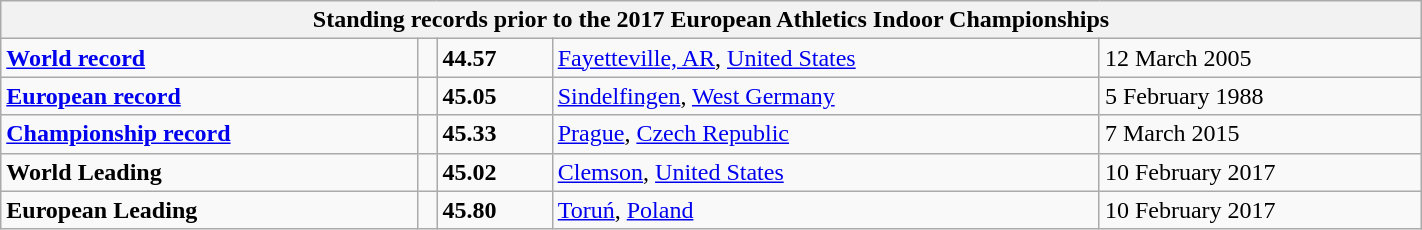<table class="wikitable" width=75%>
<tr>
<th colspan="5">Standing records prior to the 2017 European Athletics Indoor Championships</th>
</tr>
<tr>
<td><strong><a href='#'>World record</a></strong></td>
<td></td>
<td><strong>44.57</strong></td>
<td><a href='#'>Fayetteville, AR</a>, <a href='#'>United States</a></td>
<td>12 March 2005</td>
</tr>
<tr>
<td><strong><a href='#'>European record</a></strong></td>
<td></td>
<td><strong>45.05</strong></td>
<td><a href='#'>Sindelfingen</a>, <a href='#'>West Germany</a></td>
<td>5 February 1988</td>
</tr>
<tr>
<td><strong><a href='#'>Championship record</a></strong></td>
<td></td>
<td><strong>45.33</strong></td>
<td><a href='#'>Prague</a>, <a href='#'>Czech Republic</a></td>
<td>7 March 2015</td>
</tr>
<tr>
<td><strong>World Leading</strong></td>
<td></td>
<td><strong>45.02</strong></td>
<td><a href='#'>Clemson</a>, <a href='#'>United States</a></td>
<td>10 February 2017</td>
</tr>
<tr>
<td><strong>European Leading</strong></td>
<td></td>
<td><strong>45.80</strong></td>
<td><a href='#'>Toruń</a>, <a href='#'>Poland</a></td>
<td>10 February 2017</td>
</tr>
</table>
